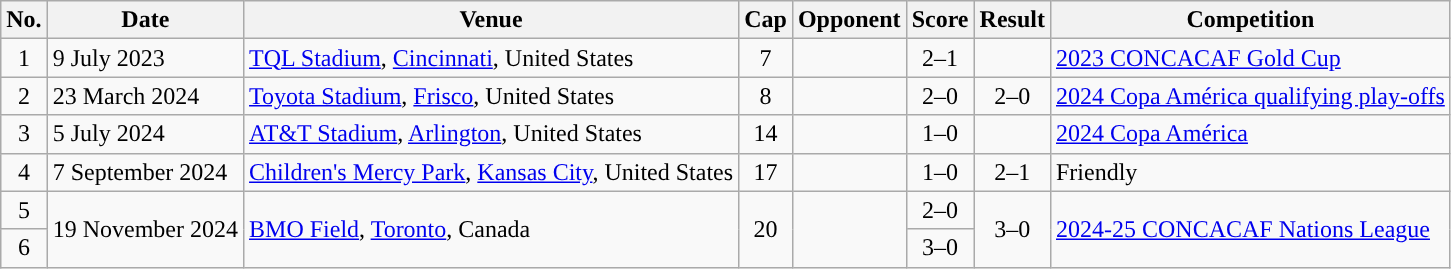<table class="wikitable sortable">
<tr>
<th scope="col">No.</th>
<th scope="col">Date</th>
<th scope="col">Venue</th>
<th scope="col">Cap</th>
<th scope="col">Opponent</th>
<th scope="col">Score</th>
<th scope="col">Result</th>
<th scope="col">Competition</th>
</tr>
<tr>
<td align="center">1</td>
<td>9 July 2023</td>
<td><a href='#'>TQL Stadium</a>, <a href='#'>Cincinnati</a>, United States</td>
<td align="center">7</td>
<td></td>
<td align="center">2–1</td>
<td align="center"></td>
<td><a href='#'>2023 CONCACAF Gold Cup</a></td>
</tr>
<tr>
<td align="center">2</td>
<td>23 March 2024</td>
<td><a href='#'>Toyota Stadium</a>, <a href='#'>Frisco</a>, United States</td>
<td align="center">8</td>
<td></td>
<td align="center">2–0</td>
<td align="center">2–0</td>
<td><a href='#'>2024 Copa América qualifying play-offs</a></td>
</tr>
<tr>
<td align="center">3</td>
<td>5 July 2024</td>
<td><a href='#'>AT&T Stadium</a>, <a href='#'>Arlington</a>, United States</td>
<td align="center">14</td>
<td></td>
<td align="center">1–0</td>
<td align="center"></td>
<td><a href='#'>2024 Copa América</a></td>
</tr>
<tr>
<td align="center">4</td>
<td>7 September 2024</td>
<td><a href='#'>Children's Mercy Park</a>, <a href='#'>Kansas City</a>, United States</td>
<td align="center">17</td>
<td></td>
<td align="center">1–0</td>
<td align="center">2–1</td>
<td>Friendly</td>
</tr>
<tr>
<td align="center">5</td>
<td rowspan=2>19 November 2024</td>
<td rowspan=2><a href='#'>BMO Field</a>, <a href='#'>Toronto</a>, Canada</td>
<td align="center" rowspan=2>20</td>
<td rowspan=2></td>
<td align="center">2–0</td>
<td align="center" rowspan=2>3–0</td>
<td rowspan=2><a href='#'>2024-25 CONCACAF Nations League</a></td>
</tr>
<tr>
<td align="center">6</td>
<td align="center">3–0</td>
</tr>
</table>
